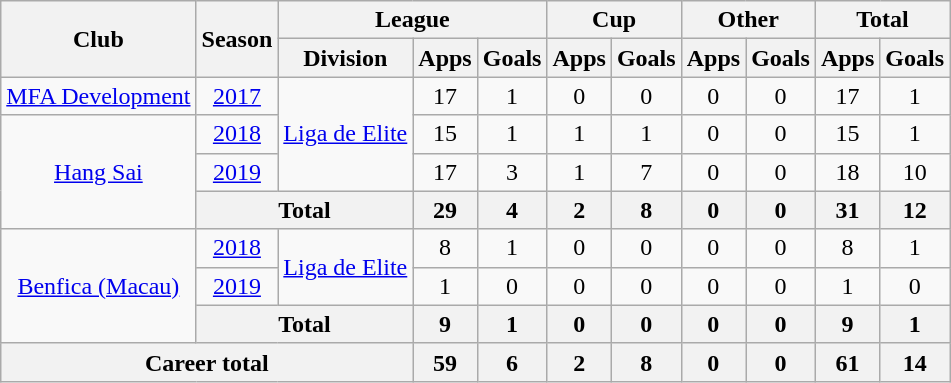<table class="wikitable" style="text-align: center">
<tr>
<th rowspan="2">Club</th>
<th rowspan="2">Season</th>
<th colspan="3">League</th>
<th colspan="2">Cup</th>
<th colspan="2">Other</th>
<th colspan="2">Total</th>
</tr>
<tr>
<th>Division</th>
<th>Apps</th>
<th>Goals</th>
<th>Apps</th>
<th>Goals</th>
<th>Apps</th>
<th>Goals</th>
<th>Apps</th>
<th>Goals</th>
</tr>
<tr>
<td><a href='#'>MFA Development</a></td>
<td><a href='#'>2017</a></td>
<td rowspan="3"><a href='#'>Liga de Elite</a></td>
<td>17</td>
<td>1</td>
<td>0</td>
<td>0</td>
<td>0</td>
<td>0</td>
<td>17</td>
<td>1</td>
</tr>
<tr>
<td rowspan="3"><a href='#'>Hang Sai</a></td>
<td><a href='#'>2018</a></td>
<td>15</td>
<td>1</td>
<td>1</td>
<td>1</td>
<td>0</td>
<td>0</td>
<td>15</td>
<td>1</td>
</tr>
<tr>
<td><a href='#'>2019</a></td>
<td>17</td>
<td>3</td>
<td>1</td>
<td>7</td>
<td>0</td>
<td>0</td>
<td>18</td>
<td>10</td>
</tr>
<tr>
<th colspan="2"><strong>Total</strong></th>
<th>29</th>
<th>4</th>
<th>2</th>
<th>8</th>
<th>0</th>
<th>0</th>
<th>31</th>
<th>12</th>
</tr>
<tr>
<td rowspan="3"><a href='#'>Benfica (Macau)</a></td>
<td><a href='#'>2018</a></td>
<td rowspan="2"><a href='#'>Liga de Elite</a></td>
<td>8</td>
<td>1</td>
<td>0</td>
<td>0</td>
<td>0</td>
<td>0</td>
<td>8</td>
<td>1</td>
</tr>
<tr>
<td><a href='#'>2019</a></td>
<td>1</td>
<td>0</td>
<td>0</td>
<td>0</td>
<td>0</td>
<td>0</td>
<td>1</td>
<td>0</td>
</tr>
<tr>
<th colspan="2"><strong>Total</strong></th>
<th>9</th>
<th>1</th>
<th>0</th>
<th>0</th>
<th>0</th>
<th>0</th>
<th>9</th>
<th>1</th>
</tr>
<tr>
<th colspan="3"><strong>Career total</strong></th>
<th>59</th>
<th>6</th>
<th>2</th>
<th>8</th>
<th>0</th>
<th>0</th>
<th>61</th>
<th>14</th>
</tr>
</table>
